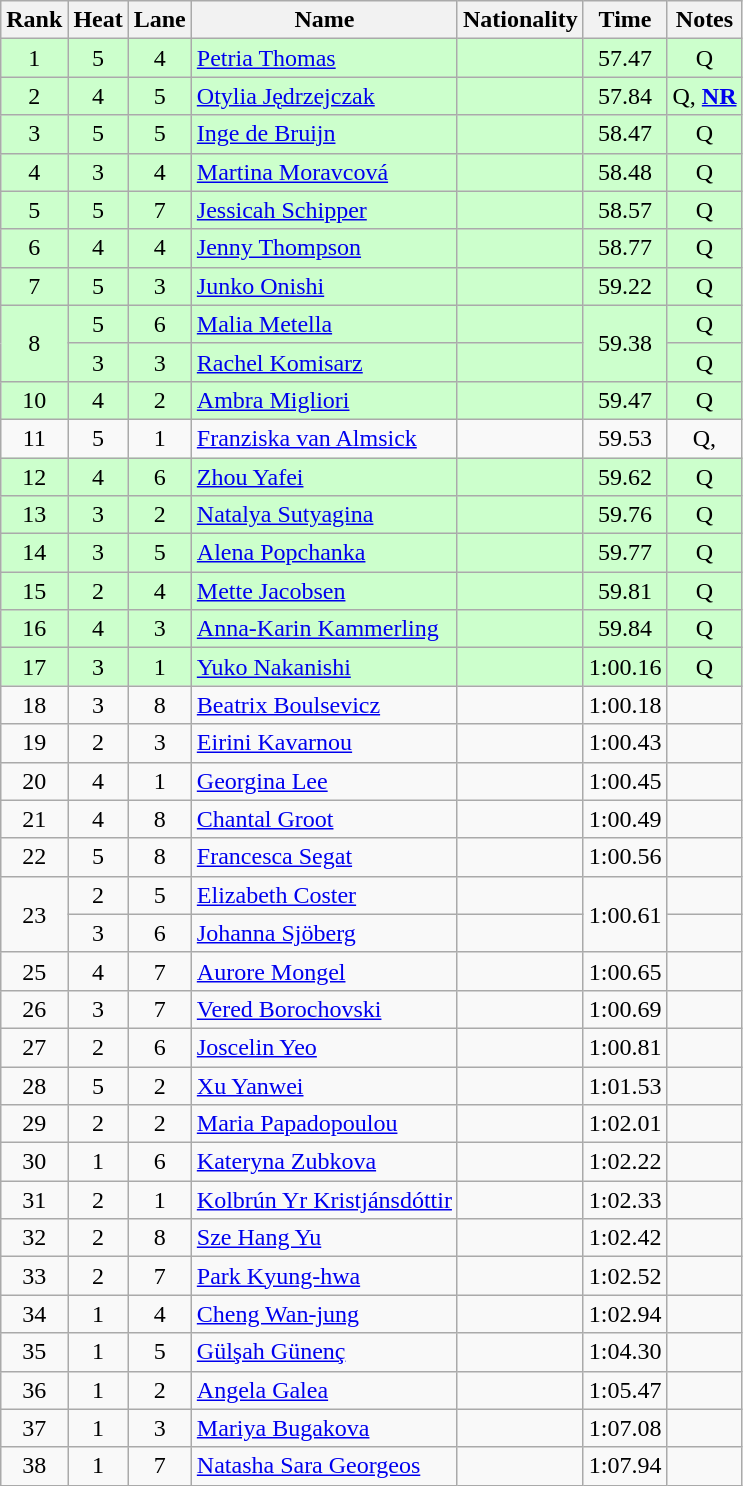<table class="wikitable sortable" style="text-align:center">
<tr>
<th>Rank</th>
<th>Heat</th>
<th>Lane</th>
<th>Name</th>
<th>Nationality</th>
<th>Time</th>
<th>Notes</th>
</tr>
<tr bgcolor=#ccffcc>
<td>1</td>
<td>5</td>
<td>4</td>
<td align=left><a href='#'>Petria Thomas</a></td>
<td align=left></td>
<td>57.47</td>
<td>Q</td>
</tr>
<tr bgcolor=#ccffcc>
<td>2</td>
<td>4</td>
<td>5</td>
<td align=left><a href='#'>Otylia Jędrzejczak</a></td>
<td align=left></td>
<td>57.84</td>
<td>Q, <strong><a href='#'>NR</a></strong></td>
</tr>
<tr bgcolor=#ccffcc>
<td>3</td>
<td>5</td>
<td>5</td>
<td align=left><a href='#'>Inge de Bruijn</a></td>
<td align=left></td>
<td>58.47</td>
<td>Q</td>
</tr>
<tr bgcolor=#ccffcc>
<td>4</td>
<td>3</td>
<td>4</td>
<td align=left><a href='#'>Martina Moravcová</a></td>
<td align=left></td>
<td>58.48</td>
<td>Q</td>
</tr>
<tr bgcolor=#ccffcc>
<td>5</td>
<td>5</td>
<td>7</td>
<td align=left><a href='#'>Jessicah Schipper</a></td>
<td align=left></td>
<td>58.57</td>
<td>Q</td>
</tr>
<tr bgcolor=#ccffcc>
<td>6</td>
<td>4</td>
<td>4</td>
<td align=left><a href='#'>Jenny Thompson</a></td>
<td align=left></td>
<td>58.77</td>
<td>Q</td>
</tr>
<tr bgcolor=#ccffcc>
<td>7</td>
<td>5</td>
<td>3</td>
<td align=left><a href='#'>Junko Onishi</a></td>
<td align=left></td>
<td>59.22</td>
<td>Q</td>
</tr>
<tr bgcolor=#ccffcc>
<td rowspan=2>8</td>
<td>5</td>
<td>6</td>
<td align=left><a href='#'>Malia Metella</a></td>
<td align=left></td>
<td rowspan=2>59.38</td>
<td>Q</td>
</tr>
<tr bgcolor=#ccffcc>
<td>3</td>
<td>3</td>
<td align=left><a href='#'>Rachel Komisarz</a></td>
<td align=left></td>
<td>Q</td>
</tr>
<tr bgcolor=#ccffcc>
<td>10</td>
<td>4</td>
<td>2</td>
<td align=left><a href='#'>Ambra Migliori</a></td>
<td align=left></td>
<td>59.47</td>
<td>Q</td>
</tr>
<tr>
<td>11</td>
<td>5</td>
<td>1</td>
<td align=left><a href='#'>Franziska van Almsick</a></td>
<td align=left></td>
<td>59.53</td>
<td>Q, </td>
</tr>
<tr bgcolor=#ccffcc>
<td>12</td>
<td>4</td>
<td>6</td>
<td align=left><a href='#'>Zhou Yafei</a></td>
<td align=left></td>
<td>59.62</td>
<td>Q</td>
</tr>
<tr bgcolor=#ccffcc>
<td>13</td>
<td>3</td>
<td>2</td>
<td align=left><a href='#'>Natalya Sutyagina</a></td>
<td align=left></td>
<td>59.76</td>
<td>Q</td>
</tr>
<tr bgcolor=#ccffcc>
<td>14</td>
<td>3</td>
<td>5</td>
<td align=left><a href='#'>Alena Popchanka</a></td>
<td align=left></td>
<td>59.77</td>
<td>Q</td>
</tr>
<tr bgcolor=#ccffcc>
<td>15</td>
<td>2</td>
<td>4</td>
<td align=left><a href='#'>Mette Jacobsen</a></td>
<td align=left></td>
<td>59.81</td>
<td>Q</td>
</tr>
<tr bgcolor=#ccffcc>
<td>16</td>
<td>4</td>
<td>3</td>
<td align=left><a href='#'>Anna-Karin Kammerling</a></td>
<td align=left></td>
<td>59.84</td>
<td>Q</td>
</tr>
<tr bgcolor=#ccffcc>
<td>17</td>
<td>3</td>
<td>1</td>
<td align=left><a href='#'>Yuko Nakanishi</a></td>
<td align=left></td>
<td>1:00.16</td>
<td>Q</td>
</tr>
<tr>
<td>18</td>
<td>3</td>
<td>8</td>
<td align=left><a href='#'>Beatrix Boulsevicz</a></td>
<td align=left></td>
<td>1:00.18</td>
<td></td>
</tr>
<tr>
<td>19</td>
<td>2</td>
<td>3</td>
<td align=left><a href='#'>Eirini Kavarnou</a></td>
<td align=left></td>
<td>1:00.43</td>
<td></td>
</tr>
<tr>
<td>20</td>
<td>4</td>
<td>1</td>
<td align=left><a href='#'>Georgina Lee</a></td>
<td align=left></td>
<td>1:00.45</td>
<td></td>
</tr>
<tr>
<td>21</td>
<td>4</td>
<td>8</td>
<td align=left><a href='#'>Chantal Groot</a></td>
<td align=left></td>
<td>1:00.49</td>
<td></td>
</tr>
<tr>
<td>22</td>
<td>5</td>
<td>8</td>
<td align=left><a href='#'>Francesca Segat</a></td>
<td align=left></td>
<td>1:00.56</td>
<td></td>
</tr>
<tr>
<td rowspan=2>23</td>
<td>2</td>
<td>5</td>
<td align=left><a href='#'>Elizabeth Coster</a></td>
<td align=left></td>
<td rowspan=2>1:00.61</td>
<td></td>
</tr>
<tr>
<td>3</td>
<td>6</td>
<td align=left><a href='#'>Johanna Sjöberg</a></td>
<td align=left></td>
<td></td>
</tr>
<tr>
<td>25</td>
<td>4</td>
<td>7</td>
<td align=left><a href='#'>Aurore Mongel</a></td>
<td align=left></td>
<td>1:00.65</td>
<td></td>
</tr>
<tr>
<td>26</td>
<td>3</td>
<td>7</td>
<td align=left><a href='#'>Vered Borochovski</a></td>
<td align=left></td>
<td>1:00.69</td>
<td></td>
</tr>
<tr>
<td>27</td>
<td>2</td>
<td>6</td>
<td align=left><a href='#'>Joscelin Yeo</a></td>
<td align=left></td>
<td>1:00.81</td>
<td></td>
</tr>
<tr>
<td>28</td>
<td>5</td>
<td>2</td>
<td align=left><a href='#'>Xu Yanwei</a></td>
<td align=left></td>
<td>1:01.53</td>
<td></td>
</tr>
<tr>
<td>29</td>
<td>2</td>
<td>2</td>
<td align=left><a href='#'>Maria Papadopoulou</a></td>
<td align=left></td>
<td>1:02.01</td>
<td></td>
</tr>
<tr>
<td>30</td>
<td>1</td>
<td>6</td>
<td align=left><a href='#'>Kateryna Zubkova</a></td>
<td align=left></td>
<td>1:02.22</td>
<td></td>
</tr>
<tr>
<td>31</td>
<td>2</td>
<td>1</td>
<td align=left><a href='#'>Kolbrún Yr Kristjánsdóttir</a></td>
<td align=left></td>
<td>1:02.33</td>
<td></td>
</tr>
<tr>
<td>32</td>
<td>2</td>
<td>8</td>
<td align=left><a href='#'>Sze Hang Yu</a></td>
<td align=left></td>
<td>1:02.42</td>
<td></td>
</tr>
<tr>
<td>33</td>
<td>2</td>
<td>7</td>
<td align=left><a href='#'>Park Kyung-hwa</a></td>
<td align=left></td>
<td>1:02.52</td>
<td></td>
</tr>
<tr>
<td>34</td>
<td>1</td>
<td>4</td>
<td align=left><a href='#'>Cheng Wan-jung</a></td>
<td align=left></td>
<td>1:02.94</td>
<td></td>
</tr>
<tr>
<td>35</td>
<td>1</td>
<td>5</td>
<td align=left><a href='#'>Gülşah Günenç</a></td>
<td align=left></td>
<td>1:04.30</td>
<td></td>
</tr>
<tr>
<td>36</td>
<td>1</td>
<td>2</td>
<td align=left><a href='#'>Angela Galea</a></td>
<td align=left></td>
<td>1:05.47</td>
<td></td>
</tr>
<tr>
<td>37</td>
<td>1</td>
<td>3</td>
<td align=left><a href='#'>Mariya Bugakova</a></td>
<td align=left></td>
<td>1:07.08</td>
<td></td>
</tr>
<tr>
<td>38</td>
<td>1</td>
<td>7</td>
<td align=left><a href='#'>Natasha Sara Georgeos</a></td>
<td align=left></td>
<td>1:07.94</td>
<td></td>
</tr>
</table>
